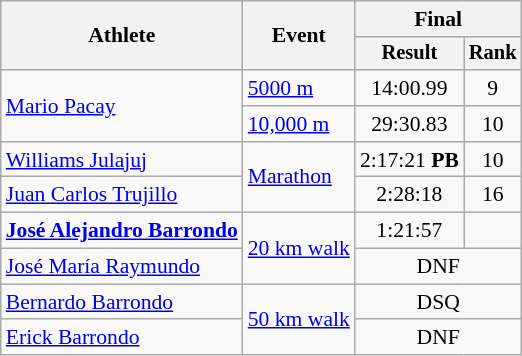<table class=wikitable style="font-size:90%">
<tr>
<th rowspan="2">Athlete</th>
<th rowspan="2">Event</th>
<th colspan="2">Final</th>
</tr>
<tr style="font-size:95%">
<th>Result</th>
<th>Rank</th>
</tr>
<tr align=center>
<td align=left rowspan=2><a href='#'>Mario Pacay</a></td>
<td align=left><a href='#'>5000 m</a></td>
<td>14:00.99</td>
<td>9</td>
</tr>
<tr align=center>
<td align=left><a href='#'>10,000 m</a></td>
<td>29:30.83</td>
<td>10</td>
</tr>
<tr align=center>
<td align=left><a href='#'>Williams Julajuj</a></td>
<td align=left rowspan=2><a href='#'>Marathon</a></td>
<td>2:17:21 <strong>PB</strong></td>
<td>10</td>
</tr>
<tr align=center>
<td align=left><a href='#'>Juan Carlos Trujillo</a></td>
<td>2:28:18</td>
<td>16</td>
</tr>
<tr align=center>
<td align=left><strong><a href='#'>José Alejandro Barrondo</a></strong></td>
<td align=left rowspan=2><a href='#'>20 km walk</a></td>
<td>1:21:57</td>
<td></td>
</tr>
<tr align=center>
<td align=left><a href='#'>José María Raymundo</a></td>
<td colspan=2>DNF</td>
</tr>
<tr align=center>
<td align=left><a href='#'>Bernardo Barrondo</a></td>
<td align=left rowspan=2><a href='#'>50 km walk</a></td>
<td colspan=2>DSQ</td>
</tr>
<tr align=center>
<td align=left><a href='#'>Erick Barrondo</a></td>
<td colspan=2>DNF</td>
</tr>
</table>
